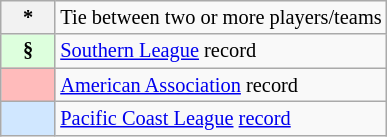<table class="wikitable plainrowheaders" style="font-size:85%">
<tr>
<th scope="row" style="text-align:center;" col width="30px">*</th>
<td>Tie between two or more players/teams</td>
</tr>
<tr>
<th scope="row" style="text-align:center; background-color:#DDFFDD">§</th>
<td><a href='#'>Southern League</a> record</td>
</tr>
<tr>
<th scope="row" style="text-align:center; background-color:#FFBBBB"></th>
<td><a href='#'>American Association</a> record</td>
</tr>
<tr>
<th scope="row" style="text-align:center; background-color:#D0E7FF"></th>
<td><a href='#'>Pacific Coast League</a> <a href='#'>record</a></td>
</tr>
</table>
